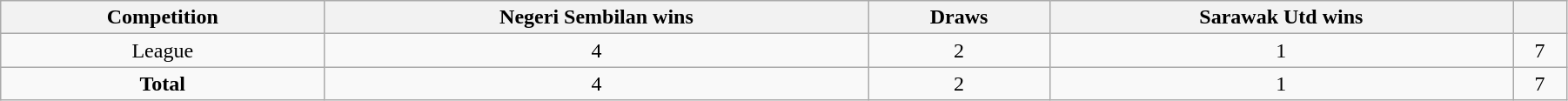<table class="wikitable" style="width:95%;text-align:center">
<tr>
<th>Competition</th>
<th>Negeri Sembilan wins</th>
<th>Draws</th>
<th>Sarawak Utd wins</th>
<th></th>
</tr>
<tr>
<td>League</td>
<td>4</td>
<td>2</td>
<td>1</td>
<td>7</td>
</tr>
<tr>
<td><strong>Total</strong></td>
<td>4</td>
<td>2</td>
<td>1</td>
<td>7</td>
</tr>
</table>
